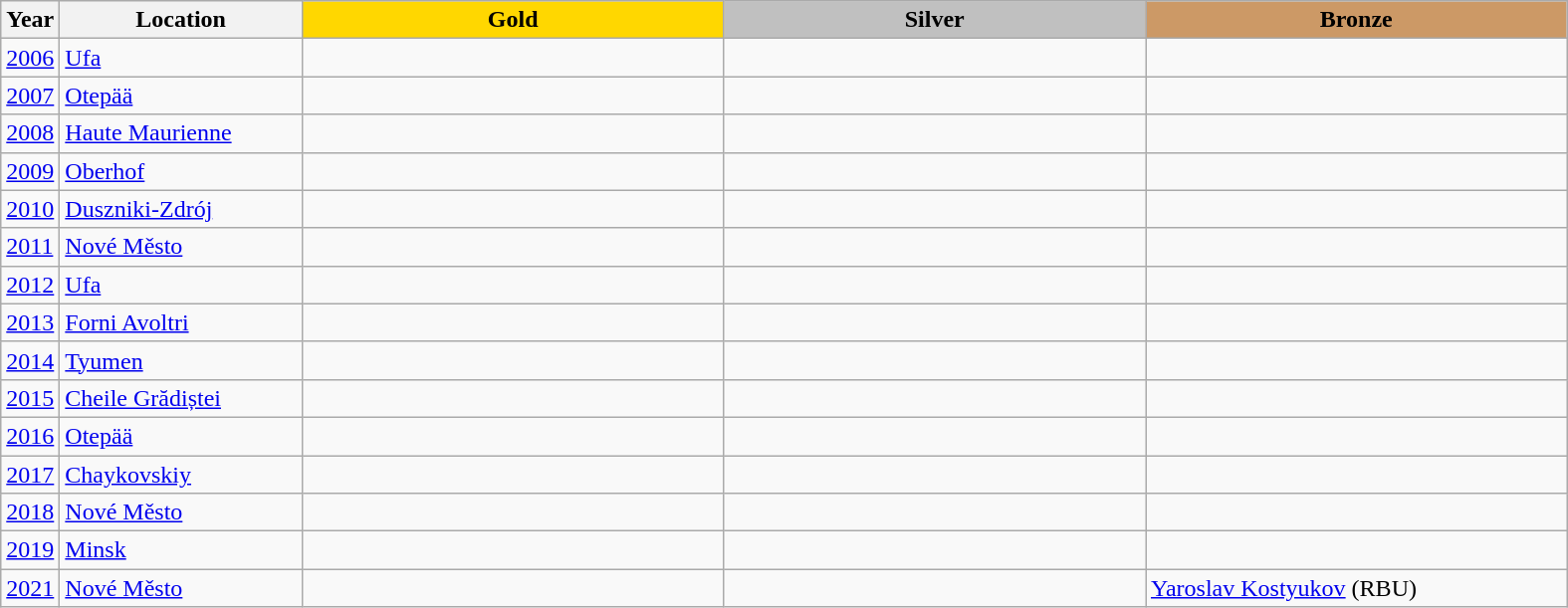<table class="wikitable">
<tr>
<th>Year</th>
<th width="155">Location</th>
<th style="background:gold" width="275">Gold</th>
<th style="background:silver" width="275">Silver</th>
<th style="background:#cc9966" width="275">Bronze</th>
</tr>
<tr>
<td><a href='#'>2006</a></td>
<td> <a href='#'>Ufa</a></td>
<td></td>
<td></td>
<td></td>
</tr>
<tr>
<td><a href='#'>2007</a></td>
<td> <a href='#'>Otepää</a></td>
<td></td>
<td></td>
<td></td>
</tr>
<tr>
<td><a href='#'>2008</a></td>
<td> <a href='#'>Haute Maurienne</a></td>
<td></td>
<td></td>
<td></td>
</tr>
<tr>
<td><a href='#'>2009</a></td>
<td> <a href='#'>Oberhof</a></td>
<td></td>
<td></td>
<td></td>
</tr>
<tr>
<td><a href='#'>2010</a></td>
<td> <a href='#'>Duszniki-Zdrój</a></td>
<td></td>
<td></td>
<td></td>
</tr>
<tr>
<td><a href='#'>2011</a></td>
<td> <a href='#'>Nové Město</a></td>
<td></td>
<td></td>
<td></td>
</tr>
<tr>
<td><a href='#'>2012</a></td>
<td> <a href='#'>Ufa</a></td>
<td></td>
<td></td>
<td></td>
</tr>
<tr>
<td><a href='#'>2013</a></td>
<td> <a href='#'>Forni Avoltri</a></td>
<td></td>
<td></td>
<td></td>
</tr>
<tr>
<td><a href='#'>2014</a></td>
<td> <a href='#'>Tyumen</a></td>
<td></td>
<td></td>
<td></td>
</tr>
<tr>
<td><a href='#'>2015</a></td>
<td> <a href='#'>Cheile Grădiștei</a></td>
<td></td>
<td></td>
<td></td>
</tr>
<tr>
<td><a href='#'>2016</a></td>
<td> <a href='#'>Otepää</a></td>
<td></td>
<td></td>
<td></td>
</tr>
<tr>
<td><a href='#'>2017</a></td>
<td> <a href='#'>Chaykovskiy</a></td>
<td></td>
<td></td>
<td></td>
</tr>
<tr>
<td><a href='#'>2018</a></td>
<td> <a href='#'>Nové Město</a></td>
<td></td>
<td></td>
<td></td>
</tr>
<tr>
<td><a href='#'>2019</a></td>
<td> <a href='#'>Minsk</a></td>
<td></td>
<td></td>
<td></td>
</tr>
<tr>
<td><a href='#'>2021</a></td>
<td> <a href='#'>Nové Město</a></td>
<td></td>
<td></td>
<td><a href='#'>Yaroslav Kostyukov</a> (RBU)</td>
</tr>
</table>
